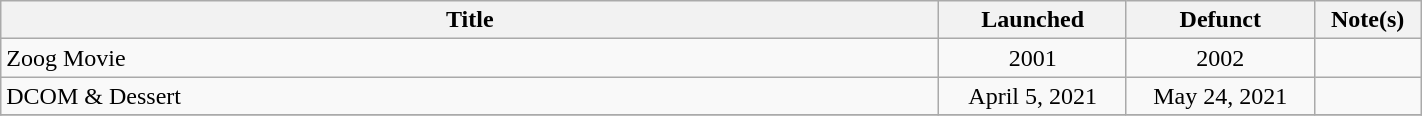<table class="wikitable plainrowheaders sortable" style="width:75%;text-align:center;">
<tr>
<th scope="col" style="width:50%;">Title</th>
<th scope="col" style="width:10%;">Launched</th>
<th scope="col" style="width:10%;">Defunct</th>
<th class="unsortable" style="width:5%;">Note(s)</th>
</tr>
<tr>
<td scope="row" style="text-align:left;">Zoog Movie</td>
<td>2001</td>
<td>2002</td>
<td></td>
</tr>
<tr>
<td scope="row" style="text-align:left;">DCOM & Dessert</td>
<td>April 5, 2021</td>
<td>May 24, 2021</td>
<td></td>
</tr>
<tr>
</tr>
</table>
